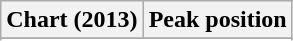<table class="wikitable sortable" border="1">
<tr>
<th>Chart (2013)</th>
<th>Peak position</th>
</tr>
<tr>
</tr>
<tr>
</tr>
</table>
